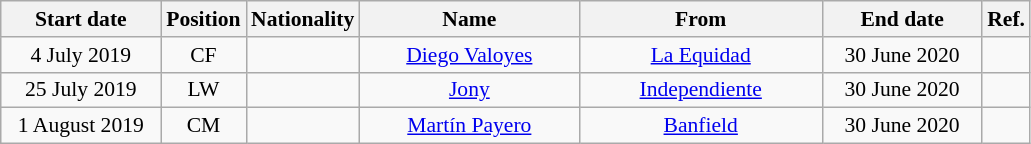<table class="wikitable" style="text-align:center; font-size:90%; ">
<tr>
<th style="background:#; color:#; width:100px;">Start date</th>
<th style="background:#; color:#; width:50px;">Position</th>
<th style="background:#; color:#; width:50px;">Nationality</th>
<th style="background:#; color:#; width:140px;">Name</th>
<th style="background:#; color:#; width:155px;">From</th>
<th style="background:#; color:#; width:100px;">End date</th>
<th style="background:#; color:#; width:25px;">Ref.</th>
</tr>
<tr>
<td>4 July 2019</td>
<td>CF</td>
<td></td>
<td><a href='#'>Diego Valoyes</a></td>
<td> <a href='#'>La Equidad</a></td>
<td>30 June 2020</td>
<td></td>
</tr>
<tr>
<td>25 July 2019</td>
<td>LW</td>
<td></td>
<td><a href='#'>Jony</a></td>
<td> <a href='#'>Independiente</a></td>
<td>30 June 2020</td>
<td></td>
</tr>
<tr>
<td>1 August 2019</td>
<td>CM</td>
<td></td>
<td><a href='#'>Martín Payero</a></td>
<td> <a href='#'>Banfield</a></td>
<td>30 June 2020</td>
<td></td>
</tr>
</table>
